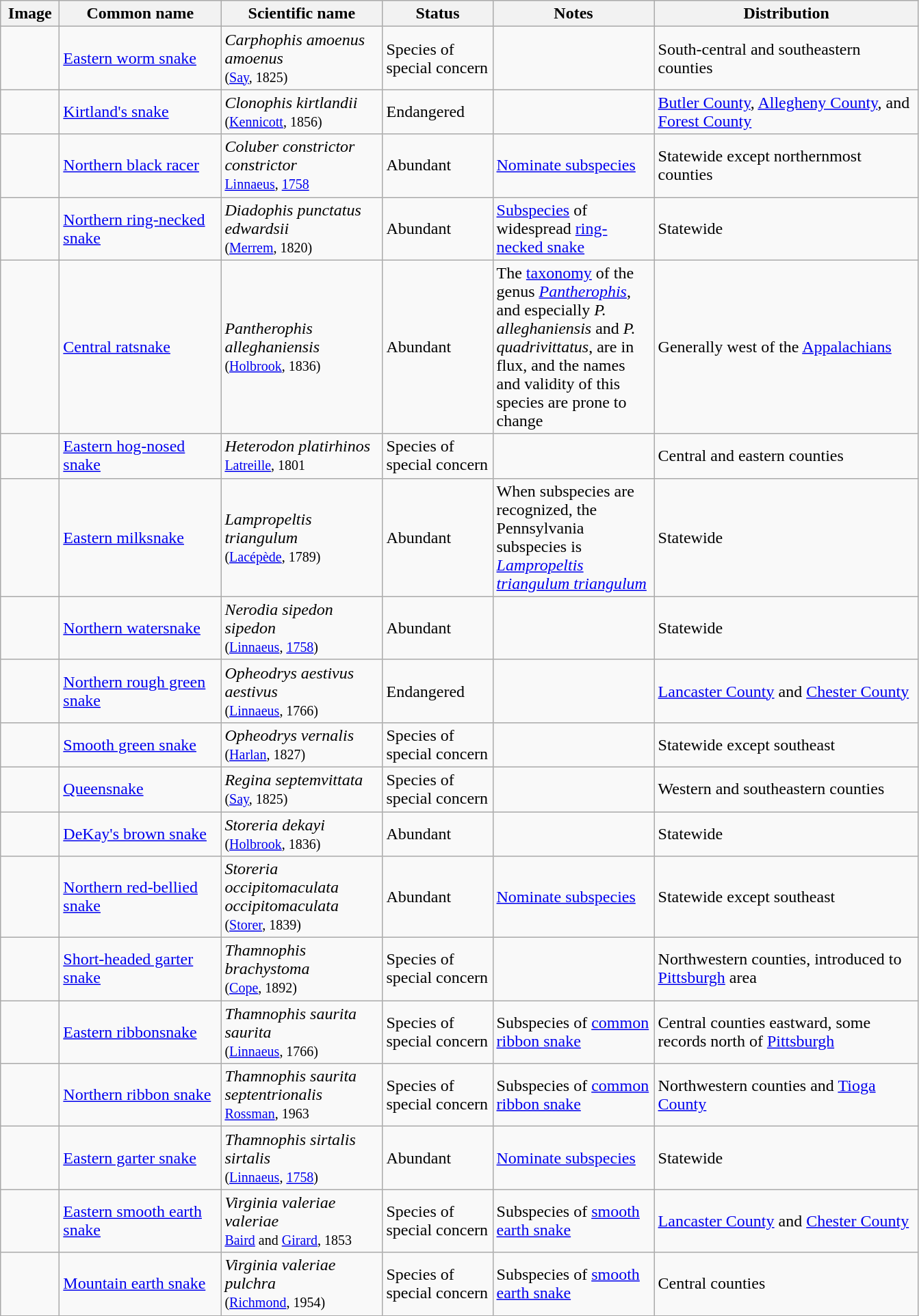<table class=wikitable>
<tr>
<th scope="col" style="width: 50px;">Image</th>
<th scope="col" style="width: 150px;">Common name</th>
<th scope="col" style="width: 150px;">Scientific name</th>
<th scope="col" style="width: 100px;">Status</th>
<th scope="col" style="width: 150px;">Notes</th>
<th scope="col" style="width: 250px;">Distribution</th>
</tr>
<tr>
<td></td>
<td><a href='#'>Eastern worm snake</a></td>
<td><em>Carphophis amoenus amoenus</em><br><small>(<a href='#'>Say</a>, 1825)</small></td>
<td>Species of special concern</td>
<td></td>
<td>South-central and southeastern counties</td>
</tr>
<tr>
<td></td>
<td><a href='#'>Kirtland's snake</a></td>
<td><em>Clonophis kirtlandii</em><br><small>(<a href='#'>Kennicott</a>, 1856)</small></td>
<td>Endangered</td>
<td></td>
<td><a href='#'>Butler County</a>, <a href='#'>Allegheny County</a>, and <a href='#'>Forest County</a></td>
</tr>
<tr>
<td></td>
<td><a href='#'>Northern black racer</a></td>
<td><em>Coluber constrictor constrictor</em><br><small><a href='#'>Linnaeus</a>, <a href='#'>1758</a></small></td>
<td>Abundant</td>
<td><a href='#'>Nominate subspecies</a></td>
<td>Statewide except northernmost counties</td>
</tr>
<tr>
<td></td>
<td><a href='#'>Northern ring-necked snake</a></td>
<td><em>Diadophis punctatus edwardsii</em><br><small>(<a href='#'>Merrem</a>, 1820)</small></td>
<td>Abundant</td>
<td><a href='#'>Subspecies</a> of widespread <a href='#'>ring-necked snake</a></td>
<td>Statewide</td>
</tr>
<tr>
<td></td>
<td><a href='#'>Central ratsnake</a></td>
<td><em>Pantherophis alleghaniensis</em><br><small>(<a href='#'>Holbrook</a>, 1836)</small></td>
<td>Abundant</td>
<td>The <a href='#'>taxonomy</a> of the genus <em><a href='#'>Pantherophis</a></em>, and especially <em>P. alleghaniensis</em> and <em>P. quadrivittatus</em>, are in flux, and the names and validity of this species are prone to change</td>
<td>Generally west of the <a href='#'>Appalachians</a></td>
</tr>
<tr>
<td></td>
<td><a href='#'>Eastern hog-nosed snake</a></td>
<td><em>Heterodon platirhinos</em><br><small><a href='#'>Latreille</a>, 1801</small></td>
<td>Species of special concern</td>
<td></td>
<td>Central and eastern counties</td>
</tr>
<tr>
<td></td>
<td><a href='#'>Eastern milksnake</a></td>
<td><em>Lampropeltis triangulum</em><br><small>(<a href='#'>Lacépède</a>, 1789)</small></td>
<td>Abundant</td>
<td>When subspecies are recognized, the Pennsylvania subspecies is <em><a href='#'>Lampropeltis triangulum triangulum</a></em></td>
<td>Statewide</td>
</tr>
<tr>
<td></td>
<td><a href='#'>Northern watersnake</a></td>
<td><em>Nerodia sipedon sipedon</em><br><small>(<a href='#'>Linnaeus</a>, <a href='#'>1758</a>)</small></td>
<td>Abundant</td>
<td></td>
<td>Statewide</td>
</tr>
<tr>
<td></td>
<td><a href='#'>Northern rough green snake</a></td>
<td><em>Opheodrys aestivus aestivus</em><br><small>(<a href='#'>Linnaeus</a>, 1766)</small></td>
<td>Endangered</td>
<td></td>
<td><a href='#'>Lancaster County</a> and <a href='#'>Chester County</a></td>
</tr>
<tr>
<td></td>
<td><a href='#'>Smooth green snake</a></td>
<td><em>Opheodrys vernalis</em><br><small>(<a href='#'>Harlan</a>, 1827)</small></td>
<td>Species of special concern</td>
<td></td>
<td>Statewide except southeast</td>
</tr>
<tr>
<td></td>
<td><a href='#'>Queensnake</a></td>
<td><em>Regina septemvittata</em><br><small>(<a href='#'>Say</a>, 1825)</small></td>
<td>Species of special concern</td>
<td></td>
<td>Western and southeastern counties</td>
</tr>
<tr>
<td></td>
<td><a href='#'>DeKay's brown snake</a></td>
<td><em>Storeria dekayi</em><br><small>(<a href='#'>Holbrook</a>, 1836)</small></td>
<td>Abundant</td>
<td></td>
<td>Statewide</td>
</tr>
<tr>
<td></td>
<td><a href='#'>Northern red-bellied snake</a></td>
<td><em>Storeria occipitomaculata occipitomaculata</em><br><small>(<a href='#'>Storer</a>, 1839)</small></td>
<td>Abundant</td>
<td><a href='#'>Nominate subspecies</a></td>
<td>Statewide except southeast</td>
</tr>
<tr>
<td></td>
<td><a href='#'>Short-headed garter snake</a></td>
<td><em>Thamnophis brachystoma</em><br><small>(<a href='#'>Cope</a>, 1892)</small></td>
<td>Species of special concern</td>
<td></td>
<td>Northwestern counties, introduced to <a href='#'>Pittsburgh</a> area</td>
</tr>
<tr>
<td></td>
<td><a href='#'>Eastern ribbonsnake</a></td>
<td><em>Thamnophis saurita saurita</em><br><small>(<a href='#'>Linnaeus</a>, 1766)</small></td>
<td>Species of special concern</td>
<td>Subspecies of <a href='#'>common ribbon snake</a></td>
<td>Central counties eastward, some records north of <a href='#'>Pittsburgh</a></td>
</tr>
<tr>
<td></td>
<td><a href='#'>Northern ribbon snake</a></td>
<td><em>Thamnophis saurita septentrionalis</em><br><small><a href='#'>Rossman</a>, 1963</small></td>
<td>Species of special concern</td>
<td>Subspecies of <a href='#'>common ribbon snake</a></td>
<td>Northwestern counties and <a href='#'>Tioga County</a></td>
</tr>
<tr>
<td></td>
<td><a href='#'>Eastern garter snake</a></td>
<td><em>Thamnophis sirtalis sirtalis</em><br><small>(<a href='#'>Linnaeus</a>, <a href='#'>1758</a>)</small></td>
<td>Abundant</td>
<td><a href='#'>Nominate subspecies</a></td>
<td>Statewide</td>
</tr>
<tr>
<td></td>
<td><a href='#'>Eastern smooth earth snake</a></td>
<td><em>Virginia valeriae valeriae</em><br><small><a href='#'>Baird</a> and <a href='#'>Girard</a>, 1853</small></td>
<td>Species of special concern</td>
<td>Subspecies of <a href='#'>smooth earth snake</a></td>
<td><a href='#'>Lancaster County</a> and <a href='#'>Chester County</a></td>
</tr>
<tr>
<td></td>
<td><a href='#'>Mountain earth snake</a></td>
<td><em>Virginia valeriae pulchra</em><br><small>(<a href='#'>Richmond</a>, 1954)</small></td>
<td>Species of special concern</td>
<td>Subspecies of <a href='#'>smooth earth snake</a></td>
<td>Central counties</td>
</tr>
</table>
